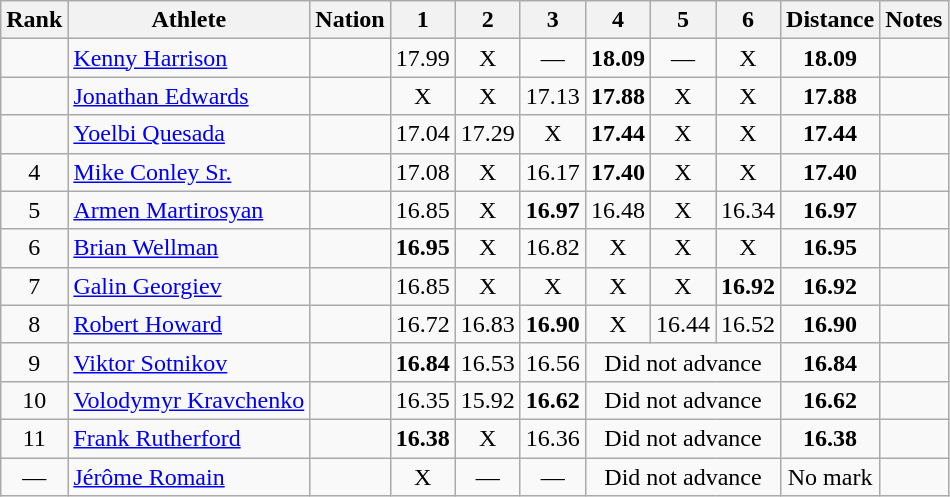<table class="wikitable sortable" style="text-align:center;">
<tr>
<th>Rank</th>
<th>Athlete</th>
<th>Nation</th>
<th>1</th>
<th>2</th>
<th>3</th>
<th>4</th>
<th>5</th>
<th>6</th>
<th>Distance</th>
<th>Notes</th>
</tr>
<tr>
<td></td>
<td align=left><a href='#'>Kenny Harrison</a></td>
<td align=left></td>
<td>17.99 </td>
<td data-sort-value=1.00>X</td>
<td data-sort-value=1.00>—</td>
<td><strong>18.09</strong> </td>
<td data-sort-value=1.00>—</td>
<td data-sort-value=1.00>X</td>
<td><strong>18.09</strong></td>
<td></td>
</tr>
<tr>
<td></td>
<td align=left><a href='#'>Jonathan Edwards</a></td>
<td align=left></td>
<td data-sort-value=1.00>X</td>
<td data-sort-value=1.00>X</td>
<td>17.13</td>
<td><strong>17.88</strong></td>
<td data-sort-value=1.00>X</td>
<td data-sort-value=1.00>X</td>
<td><strong>17.88</strong></td>
<td></td>
</tr>
<tr>
<td></td>
<td align=left><a href='#'>Yoelbi Quesada</a></td>
<td align=left></td>
<td>17.04</td>
<td>17.29</td>
<td data-sort-value=1.00>X</td>
<td><strong>17.44</strong></td>
<td data-sort-value=1.00>X</td>
<td data-sort-value=1.00>X</td>
<td><strong>17.44</strong></td>
<td></td>
</tr>
<tr>
<td>4</td>
<td align=left><a href='#'>Mike Conley Sr.</a></td>
<td align=left></td>
<td>17.08</td>
<td data-sort-value=1.00>X</td>
<td>16.17</td>
<td><strong>17.40</strong></td>
<td data-sort-value=1.00>X</td>
<td data-sort-value=1.00>X</td>
<td><strong>17.40</strong></td>
<td></td>
</tr>
<tr>
<td>5</td>
<td align=left><a href='#'>Armen Martirosyan</a></td>
<td align=left></td>
<td>16.85</td>
<td data-sort-value=1.00>X</td>
<td><strong>16.97</strong></td>
<td>16.48</td>
<td data-sort-value=1.00>X</td>
<td>16.34</td>
<td><strong>16.97</strong></td>
<td></td>
</tr>
<tr>
<td>6</td>
<td align=left><a href='#'>Brian Wellman</a></td>
<td align=left></td>
<td><strong>16.95</strong></td>
<td data-sort-value=1.00>X</td>
<td>16.82</td>
<td data-sort-value=1.00>X</td>
<td data-sort-value=1.00>X</td>
<td data-sort-value=1.00>X</td>
<td><strong>16.95</strong></td>
<td></td>
</tr>
<tr>
<td>7</td>
<td align=left><a href='#'>Galin Georgiev</a></td>
<td align=left></td>
<td>16.85</td>
<td data-sort-value=1.00>X</td>
<td data-sort-value=1.00>X</td>
<td data-sort-value=1.00>X</td>
<td data-sort-value=1.00>X</td>
<td><strong>16.92</strong></td>
<td><strong>16.92</strong></td>
<td></td>
</tr>
<tr>
<td>8</td>
<td align=left><a href='#'>Robert Howard</a></td>
<td align=left></td>
<td>16.72</td>
<td>16.83</td>
<td><strong>16.90</strong></td>
<td data-sort-value=1.00>X</td>
<td>16.44</td>
<td>16.52</td>
<td><strong>16.90</strong></td>
<td></td>
</tr>
<tr>
<td>9</td>
<td align=left><a href='#'>Viktor Sotnikov</a></td>
<td align=left></td>
<td><strong>16.84</strong></td>
<td>16.53</td>
<td>16.56</td>
<td colspan=3 data-sort-value=0.00>Did not advance</td>
<td><strong>16.84</strong></td>
<td></td>
</tr>
<tr>
<td>10</td>
<td align=left><a href='#'>Volodymyr Kravchenko</a></td>
<td align=left></td>
<td>16.35</td>
<td>15.92</td>
<td><strong>16.62</strong></td>
<td colspan=3 data-sort-value=0.00>Did not advance</td>
<td><strong>16.62</strong></td>
<td></td>
</tr>
<tr>
<td>11</td>
<td align=left><a href='#'>Frank Rutherford</a></td>
<td align=left></td>
<td><strong>16.38</strong></td>
<td data-sort-value=1.00>X</td>
<td>16.36</td>
<td colspan=3 data-sort-value=0.00>Did not advance</td>
<td><strong>16.38</strong></td>
<td></td>
</tr>
<tr>
<td data-sort-value=12>—</td>
<td align=left><a href='#'>Jérôme Romain</a></td>
<td align=left></td>
<td data-sort-value=1.00>X</td>
<td data-sort-value=1.00>—</td>
<td data-sort-value=1.00>—</td>
<td colspan=3 data-sort-value=0.00>Did not advance</td>
<td data-sort-value=1.00>No mark</td>
<td></td>
</tr>
</table>
